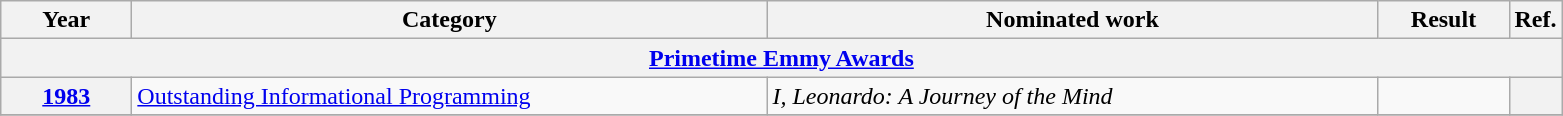<table class=wikitable>
<tr>
<th scope="col" style="width:5em;">Year</th>
<th scope="col" style="width:26em;">Category</th>
<th scope="col" style="width:25em;">Nominated work</th>
<th scope="col" style="width:5em;">Result</th>
<th>Ref.</th>
</tr>
<tr>
<th colspan=5><a href='#'>Primetime Emmy Awards</a></th>
</tr>
<tr>
<th Scope=row><a href='#'>1983</a></th>
<td><a href='#'>Outstanding Informational Programming</a></td>
<td><em>I, Leonardo: A Journey of the Mind</em></td>
<td></td>
<th Scope=row></th>
</tr>
<tr>
</tr>
</table>
